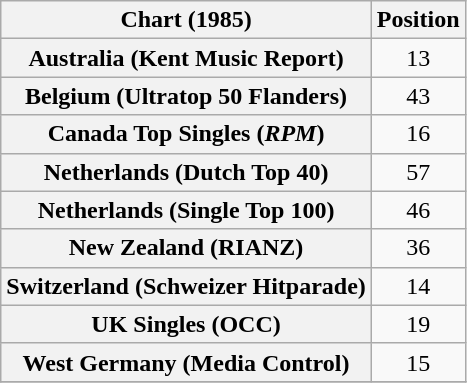<table class="wikitable sortable plainrowheaders" style="text-align:center">
<tr>
<th scope="col">Chart (1985)</th>
<th scope="col">Position</th>
</tr>
<tr>
<th scope="row">Australia (Kent Music Report)</th>
<td>13</td>
</tr>
<tr>
<th scope="row">Belgium (Ultratop 50 Flanders)</th>
<td>43</td>
</tr>
<tr>
<th scope="row">Canada Top Singles (<em>RPM</em>)</th>
<td>16</td>
</tr>
<tr>
<th scope="row">Netherlands (Dutch Top 40)</th>
<td>57</td>
</tr>
<tr>
<th scope="row">Netherlands (Single Top 100)</th>
<td>46</td>
</tr>
<tr>
<th scope="row">New Zealand (RIANZ)</th>
<td>36</td>
</tr>
<tr>
<th scope="row">Switzerland (Schweizer Hitparade)</th>
<td>14</td>
</tr>
<tr>
<th scope="row">UK Singles (OCC)</th>
<td>19</td>
</tr>
<tr>
<th scope="row">West Germany (Media Control)</th>
<td>15</td>
</tr>
<tr>
</tr>
</table>
